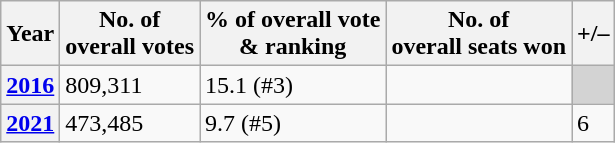<table class=wikitable>
<tr>
<th>Year</th>
<th>No. of<br>overall votes</th>
<th>% of overall vote<br> & ranking</th>
<th>No. of<br>overall seats won</th>
<th>+/–</th>
</tr>
<tr>
<th><a href='#'>2016</a></th>
<td>809,311</td>
<td>15.1 (#3)</td>
<td></td>
<td style="background:lightgrey;"></td>
</tr>
<tr>
<th><a href='#'>2021</a></th>
<td>473,485</td>
<td>9.7 (#5)</td>
<td></td>
<td> 6</td>
</tr>
</table>
